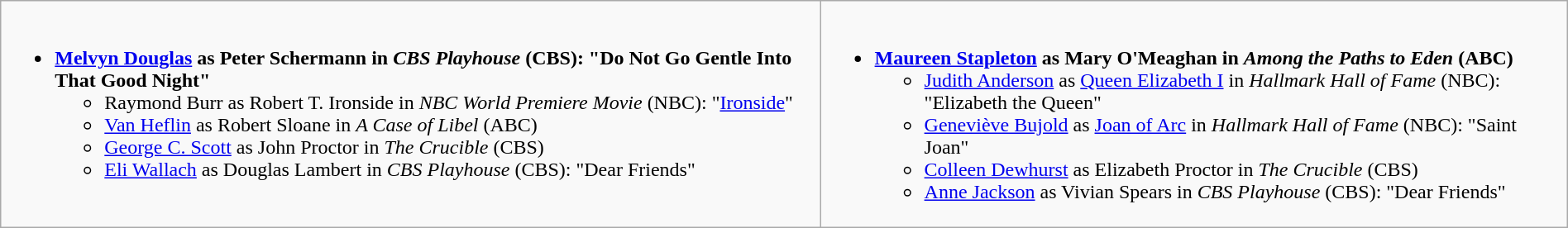<table class=wikitable width="100%">
<tr>
<td style="vertical-align:top;"><br><ul><li><strong><a href='#'>Melvyn Douglas</a> as Peter Schermann in <em>CBS Playhouse</em> (CBS): "Do Not Go Gentle Into That Good Night"</strong><ul><li>Raymond Burr as Robert T. Ironside in <em>NBC World Premiere Movie</em> (NBC): "<a href='#'>Ironside</a>"</li><li><a href='#'>Van Heflin</a> as Robert Sloane in <em>A Case of Libel</em> (ABC)</li><li><a href='#'>George C. Scott</a> as John Proctor in <em>The Crucible</em> (CBS)</li><li><a href='#'>Eli Wallach</a> as Douglas Lambert in <em>CBS Playhouse</em> (CBS): "Dear Friends"</li></ul></li></ul></td>
<td style="vertical-align:top;"><br><ul><li><strong><a href='#'>Maureen Stapleton</a> as Mary O'Meaghan in <em>Among the Paths to Eden</em> (ABC)</strong><ul><li><a href='#'>Judith Anderson</a> as <a href='#'>Queen Elizabeth I</a> in <em>Hallmark Hall of Fame</em> (NBC): "Elizabeth the Queen"</li><li><a href='#'>Geneviève Bujold</a> as <a href='#'>Joan of Arc</a> in <em>Hallmark Hall of Fame</em> (NBC): "Saint Joan"</li><li><a href='#'>Colleen Dewhurst</a> as Elizabeth Proctor in <em>The Crucible</em> (CBS)</li><li><a href='#'>Anne Jackson</a> as Vivian Spears in <em>CBS Playhouse</em> (CBS): "Dear Friends"</li></ul></li></ul></td>
</tr>
</table>
